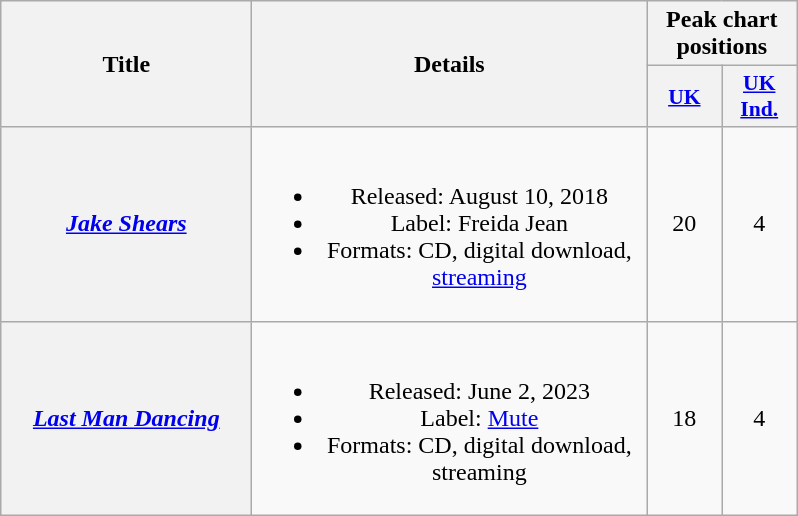<table class="wikitable plainrowheaders" style="text-align:center;">
<tr>
<th scope="col" rowspan="2" style="width:10em;">Title</th>
<th scope="col" rowspan="2" style="width:16em;">Details</th>
<th scope="col" colspan="2">Peak chart positions</th>
</tr>
<tr>
<th scope="col" style="width:3em; font-size:90%"><a href='#'>UK</a><br></th>
<th scope="col" style="width:3em; font-size:90%"><a href='#'>UK<br>Ind.</a><br></th>
</tr>
<tr>
<th scope="row"><em><a href='#'>Jake Shears</a></em></th>
<td><br><ul><li>Released: August 10, 2018</li><li>Label: Freida Jean</li><li>Formats: CD, digital download, <a href='#'>streaming</a></li></ul></td>
<td>20</td>
<td>4</td>
</tr>
<tr>
<th scope="row"><em><a href='#'>Last Man Dancing</a></em></th>
<td><br><ul><li>Released: June 2, 2023</li><li>Label: <a href='#'>Mute</a></li><li>Formats: CD, digital download, streaming</li></ul></td>
<td>18</td>
<td>4</td>
</tr>
</table>
